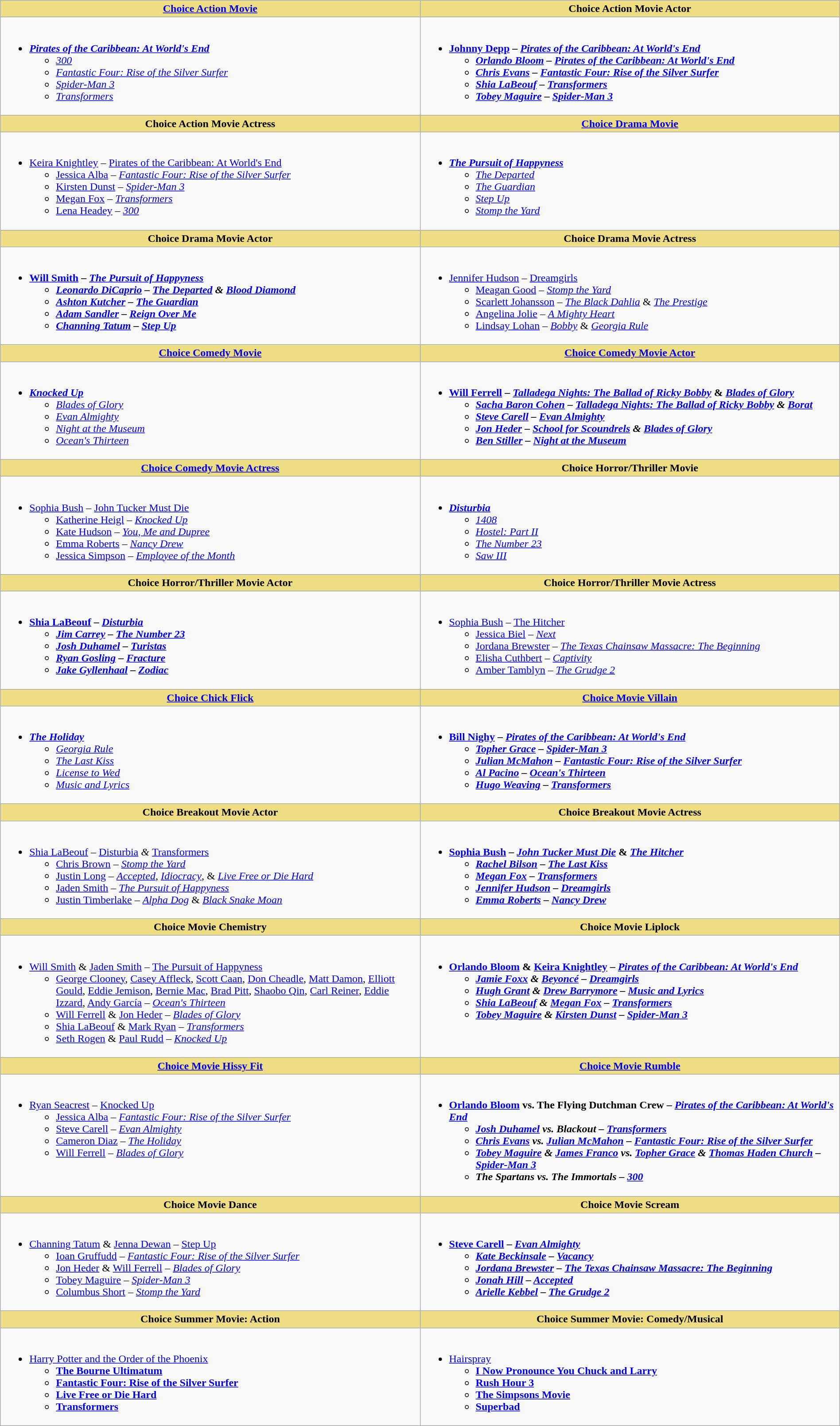<table class="wikitable" style="width:100%">
<tr>
<th style="background:#EEDD82; width:50%"><a href='#'>Choice Action Movie</a></th>
<th style="background:#EEDD82; width:50%">Choice Action Movie Actor</th>
</tr>
<tr>
<td valign="top"><br><ul><li><strong><em><a href='#'>Pirates of the Caribbean: At World's End</a></em></strong><ul><li><em><a href='#'>300</a></em></li><li><em><a href='#'>Fantastic Four: Rise of the Silver Surfer</a></em></li><li><em><a href='#'>Spider-Man 3</a></em></li><li><em><a href='#'>Transformers</a></em></li></ul></li></ul></td>
<td valign="top"><br><ul><li><strong><a href='#'>Johnny Depp</a> – <em><a href='#'>Pirates of the Caribbean: At World's End</a><strong><em><ul><li><a href='#'>Orlando Bloom</a> – </em><a href='#'>Pirates of the Caribbean: At World's End</a><em></li><li><a href='#'>Chris Evans</a> – </em><a href='#'>Fantastic Four: Rise of the Silver Surfer</a><em></li><li><a href='#'>Shia LaBeouf</a> – </em><a href='#'>Transformers</a><em></li><li><a href='#'>Tobey Maguire</a> – </em><a href='#'>Spider-Man 3</a><em></li></ul></li></ul></td>
</tr>
<tr>
<th style="background:#EEDD82; width:50%">Choice Action Movie Actress</th>
<th style="background:#EEDD82; width:50%"><a href='#'>Choice Drama Movie</a></th>
</tr>
<tr>
<td valign="top"><br><ul><li></strong><a href='#'>Keira Knightley</a> – </em><a href='#'>Pirates of the Caribbean: At World's End</a></em></strong><ul><li><a href='#'>Jessica Alba</a> – <em><a href='#'>Fantastic Four: Rise of the Silver Surfer</a></em></li><li><a href='#'>Kirsten Dunst</a> – <em><a href='#'>Spider-Man 3</a></em></li><li><a href='#'>Megan Fox</a> – <em><a href='#'>Transformers</a></em></li><li><a href='#'>Lena Headey</a> – <em><a href='#'>300</a></em></li></ul></li></ul></td>
<td valign="top"><br><ul><li><strong><em><a href='#'>The Pursuit of Happyness</a></em></strong><ul><li><em><a href='#'>The Departed</a></em></li><li><em><a href='#'>The Guardian</a></em></li><li><em><a href='#'>Step Up</a></em></li><li><em><a href='#'>Stomp the Yard</a></em></li></ul></li></ul></td>
</tr>
<tr>
<th style="background:#EEDD82; width:50%">Choice Drama Movie Actor</th>
<th style="background:#EEDD82; width:50%">Choice Drama Movie Actress</th>
</tr>
<tr>
<td valign="top"><br><ul><li><strong><a href='#'>Will Smith</a> – <em><a href='#'>The Pursuit of Happyness</a><strong><em><ul><li><a href='#'>Leonardo DiCaprio</a> – </em><a href='#'>The Departed</a><em> & </em><a href='#'>Blood Diamond</a><em></li><li><a href='#'>Ashton Kutcher</a> – </em><a href='#'>The Guardian</a><em></li><li><a href='#'>Adam Sandler</a> – </em><a href='#'>Reign Over Me</a><em></li><li><a href='#'>Channing Tatum</a> – </em><a href='#'>Step Up</a><em></li></ul></li></ul></td>
<td valign="top"><br><ul><li></strong><a href='#'>Jennifer Hudson</a> – </em><a href='#'>Dreamgirls</a></em></strong><ul><li><a href='#'>Meagan Good</a> – <em><a href='#'>Stomp the Yard</a></em></li><li><a href='#'>Scarlett Johansson</a> – <em><a href='#'>The Black Dahlia</a></em> & <em><a href='#'>The Prestige</a></em></li><li><a href='#'>Angelina Jolie</a> – <em><a href='#'>A Mighty Heart</a></em></li><li><a href='#'>Lindsay Lohan</a> – <em><a href='#'>Bobby</a></em> & <em><a href='#'>Georgia Rule</a></em></li></ul></li></ul></td>
</tr>
<tr>
<th style="background:#EEDD82; width:50%"><a href='#'>Choice Comedy Movie</a></th>
<th style="background:#EEDD82; width:50%"><a href='#'>Choice Comedy Movie Actor</a></th>
</tr>
<tr>
<td valign="top"><br><ul><li><strong><em><a href='#'>Knocked Up</a></em></strong><ul><li><em><a href='#'>Blades of Glory</a></em></li><li><em><a href='#'>Evan Almighty</a></em></li><li><em><a href='#'>Night at the Museum</a></em></li><li><em><a href='#'>Ocean's Thirteen</a></em></li></ul></li></ul></td>
<td valign="top"><br><ul><li><strong><a href='#'>Will Ferrell</a> – <em><a href='#'>Talladega Nights: The Ballad of Ricky Bobby</a></em> & <em><a href='#'>Blades of Glory</a><strong><em><ul><li><a href='#'>Sacha Baron Cohen</a> – </em><a href='#'>Talladega Nights: The Ballad of Ricky Bobby</a><em> & </em><a href='#'>Borat</a><em></li><li><a href='#'>Steve Carell</a> – </em><a href='#'>Evan Almighty</a><em></li><li><a href='#'>Jon Heder</a> – </em><a href='#'>School for Scoundrels</a><em> & </em><a href='#'>Blades of Glory</a><em></li><li><a href='#'>Ben Stiller</a> – </em><a href='#'>Night at the Museum</a><em></li></ul></li></ul></td>
</tr>
<tr>
<th style="background:#EEDD82; width:50%"><a href='#'>Choice Comedy Movie Actress</a></th>
<th style="background:#EEDD82; width:50%">Choice Horror/Thriller Movie</th>
</tr>
<tr>
<td valign="top"><br><ul><li></strong><a href='#'>Sophia Bush</a> – </em><a href='#'>John Tucker Must Die</a></em></strong><ul><li><a href='#'>Katherine Heigl</a> – <em><a href='#'>Knocked Up</a></em></li><li><a href='#'>Kate Hudson</a> – <em><a href='#'>You, Me and Dupree</a></em></li><li><a href='#'>Emma Roberts</a> – <em><a href='#'>Nancy Drew</a></em></li><li><a href='#'>Jessica Simpson</a> – <em><a href='#'>Employee of the Month</a></em></li></ul></li></ul></td>
<td valign="top"><br><ul><li><strong><em><a href='#'>Disturbia</a></em></strong><ul><li><em><a href='#'>1408</a></em></li><li><em><a href='#'>Hostel: Part II</a></em></li><li><em><a href='#'>The Number 23</a></em></li><li><em><a href='#'>Saw III</a></em></li></ul></li></ul></td>
</tr>
<tr>
<th style="background:#EEDD82; width:50%">Choice Horror/Thriller Movie Actor</th>
<th style="background:#EEDD82; width:50%">Choice Horror/Thriller Movie Actress</th>
</tr>
<tr>
<td valign="top"><br><ul><li><strong><a href='#'>Shia LaBeouf</a> – <em><a href='#'>Disturbia</a><strong><em><ul><li><a href='#'>Jim Carrey</a> – </em><a href='#'>The Number 23</a><em></li><li><a href='#'>Josh Duhamel</a> – </em><a href='#'>Turistas</a><em></li><li><a href='#'>Ryan Gosling</a> – </em><a href='#'>Fracture</a><em></li><li><a href='#'>Jake Gyllenhaal</a> – </em><a href='#'>Zodiac</a><em></li></ul></li></ul></td>
<td valign="top"><br><ul><li></strong><a href='#'>Sophia Bush</a> – </em><a href='#'>The Hitcher</a></em></strong><ul><li><a href='#'>Jessica Biel</a> – <em><a href='#'>Next</a></em></li><li><a href='#'>Jordana Brewster</a> – <em><a href='#'>The Texas Chainsaw Massacre: The Beginning</a></em></li><li><a href='#'>Elisha Cuthbert</a> – <em><a href='#'>Captivity</a></em></li><li><a href='#'>Amber Tamblyn</a> – <em><a href='#'>The Grudge 2</a></em></li></ul></li></ul></td>
</tr>
<tr>
<th style="background:#EEDD82; width:50%"><a href='#'>Choice Chick Flick</a></th>
<th style="background:#EEDD82; width:50%"><a href='#'>Choice Movie Villain</a></th>
</tr>
<tr>
<td valign="top"><br><ul><li><strong><em><a href='#'>The Holiday</a></em></strong><ul><li><em><a href='#'>Georgia Rule</a></em></li><li><em><a href='#'>The Last Kiss</a></em></li><li><em><a href='#'>License to Wed</a></em></li><li><em><a href='#'>Music and Lyrics</a></em></li></ul></li></ul></td>
<td valign="top"><br><ul><li><strong><a href='#'>Bill Nighy</a> – <em><a href='#'>Pirates of the Caribbean: At World's End</a><strong><em><ul><li><a href='#'>Topher Grace</a> – </em><a href='#'>Spider-Man 3</a><em></li><li><a href='#'>Julian McMahon</a> – </em><a href='#'>Fantastic Four: Rise of the Silver Surfer</a><em></li><li><a href='#'>Al Pacino</a> – </em><a href='#'>Ocean's Thirteen</a><em></li><li><a href='#'>Hugo Weaving</a> – </em><a href='#'>Transformers</a><em></li></ul></li></ul></td>
</tr>
<tr>
<th style="background:#EEDD82; width:50%">Choice Breakout Movie Actor</th>
<th style="background:#EEDD82; width:50%">Choice Breakout Movie Actress</th>
</tr>
<tr>
<td valign="top"><br><ul><li></strong><a href='#'>Shia LaBeouf</a> – </em><a href='#'>Disturbia</a><em> & </em><a href='#'>Transformers</a></em></strong><ul><li><a href='#'>Chris Brown</a> – <em><a href='#'>Stomp the Yard</a></em></li><li><a href='#'>Justin Long</a> – <em><a href='#'>Accepted</a></em>, <em><a href='#'>Idiocracy</a></em>, & <em><a href='#'>Live Free or Die Hard</a></em></li><li><a href='#'>Jaden Smith</a> – <em><a href='#'>The Pursuit of Happyness</a></em></li><li><a href='#'>Justin Timberlake</a> – <em><a href='#'>Alpha Dog</a></em> & <em><a href='#'>Black Snake Moan</a></em></li></ul></li></ul></td>
<td valign="top"><br><ul><li><strong><a href='#'>Sophia Bush</a> – <em><a href='#'>John Tucker Must Die</a></em> & <em><a href='#'>The Hitcher</a><strong><em><ul><li><a href='#'>Rachel Bilson</a> – </em><a href='#'>The Last Kiss</a><em></li><li><a href='#'>Megan Fox</a> – </em><a href='#'>Transformers</a><em></li><li><a href='#'>Jennifer Hudson</a> – </em><a href='#'>Dreamgirls</a><em></li><li><a href='#'>Emma Roberts</a> – </em><a href='#'>Nancy Drew</a><em></li></ul></li></ul></td>
</tr>
<tr>
<th style="background:#EEDD82; width:50%">Choice Movie Chemistry</th>
<th style="background:#EEDD82; width:50%">Choice Movie Liplock</th>
</tr>
<tr>
<td valign="top"><br><ul><li></strong><a href='#'>Will Smith</a> & <a href='#'>Jaden Smith</a> – </em><a href='#'>The Pursuit of Happyness</a></em></strong><ul><li><a href='#'>George Clooney</a>, <a href='#'>Casey Affleck</a>, <a href='#'>Scott Caan</a>, <a href='#'>Don Cheadle</a>, <a href='#'>Matt Damon</a>, <a href='#'>Elliott Gould</a>, <a href='#'>Eddie Jemison</a>, <a href='#'>Bernie Mac</a>, <a href='#'>Brad Pitt</a>, <a href='#'>Shaobo Qin</a>, <a href='#'>Carl Reiner</a>, <a href='#'>Eddie Izzard</a>, <a href='#'>Andy García</a> – <em><a href='#'>Ocean's Thirteen</a></em></li><li><a href='#'>Will Ferrell</a> & <a href='#'>Jon Heder</a> – <em><a href='#'>Blades of Glory</a></em></li><li><a href='#'>Shia LaBeouf</a> & <a href='#'>Mark Ryan</a> – <em><a href='#'>Transformers</a></em></li><li><a href='#'>Seth Rogen</a> & <a href='#'>Paul Rudd</a> – <em><a href='#'>Knocked Up</a></em></li></ul></li></ul></td>
<td valign="top"><br><ul><li><strong><a href='#'>Orlando Bloom</a> & <a href='#'>Keira Knightley</a> – <em><a href='#'>Pirates of the Caribbean: At World's End</a><strong><em><ul><li><a href='#'>Jamie Foxx</a> & <a href='#'>Beyoncé</a> – </em><a href='#'>Dreamgirls</a><em></li><li><a href='#'>Hugh Grant</a> & <a href='#'>Drew Barrymore</a> – </em><a href='#'>Music and Lyrics</a><em></li><li><a href='#'>Shia LaBeouf</a> & <a href='#'>Megan Fox</a> – </em><a href='#'>Transformers</a><em></li><li><a href='#'>Tobey Maguire</a> & <a href='#'>Kirsten Dunst</a> – </em><a href='#'>Spider-Man 3</a><em></li></ul></li></ul></td>
</tr>
<tr>
<th style="background:#EEDD82; width:50%"><a href='#'>Choice Movie Hissy Fit</a></th>
<th style="background:#EEDD82; width:50%"><a href='#'>Choice Movie Rumble</a></th>
</tr>
<tr>
<td valign="top"><br><ul><li></strong><a href='#'>Ryan Seacrest</a> – </em><a href='#'>Knocked Up</a></em></strong><ul><li><a href='#'>Jessica Alba</a> – <em><a href='#'>Fantastic Four: Rise of the Silver Surfer</a></em></li><li><a href='#'>Steve Carell</a> – <em><a href='#'>Evan Almighty</a></em></li><li><a href='#'>Cameron Diaz</a> – <em><a href='#'>The Holiday</a></em></li><li><a href='#'>Will Ferrell</a> – <em><a href='#'>Blades of Glory</a></em></li></ul></li></ul></td>
<td valign="top"><br><ul><li><strong><a href='#'>Orlando Bloom</a> vs. The Flying Dutchman Crew – <em><a href='#'>Pirates of the Caribbean: At World's End</a><strong><em><ul><li><a href='#'>Josh Duhamel</a> vs. Blackout – </em><a href='#'>Transformers</a><em></li><li><a href='#'>Chris Evans</a> vs. <a href='#'>Julian McMahon</a> – </em><a href='#'>Fantastic Four: Rise of the Silver Surfer</a><em></li><li><a href='#'>Tobey Maguire</a> & <a href='#'>James Franco</a> vs. <a href='#'>Topher Grace</a> & <a href='#'>Thomas Haden Church</a> – </em><a href='#'>Spider-Man 3</a><em></li><li>The Spartans vs. The Immortals – </em><a href='#'>300</a><em></li></ul></li></ul></td>
</tr>
<tr>
<th style="background:#EEDD82; width:50%">Choice Movie Dance</th>
<th style="background:#EEDD82; width:50%">Choice Movie Scream</th>
</tr>
<tr>
<td valign="top"><br><ul><li></strong><a href='#'>Channing Tatum</a> & <a href='#'>Jenna Dewan</a> – </em><a href='#'>Step Up</a></em></strong><ul><li><a href='#'>Ioan Gruffudd</a> – <em><a href='#'>Fantastic Four: Rise of the Silver Surfer</a></em></li><li><a href='#'>Jon Heder</a> & <a href='#'>Will Ferrell</a> – <em><a href='#'>Blades of Glory</a></em></li><li><a href='#'>Tobey Maguire</a> – <em><a href='#'>Spider-Man 3</a></em></li><li><a href='#'>Columbus Short</a> – <em><a href='#'>Stomp the Yard</a></em></li></ul></li></ul></td>
<td valign="top"><br><ul><li><strong><a href='#'>Steve Carell</a> – <em><a href='#'>Evan Almighty</a><strong><em><ul><li><a href='#'>Kate Beckinsale</a> – </em><a href='#'>Vacancy</a><em></li><li><a href='#'>Jordana Brewster</a> – </em><a href='#'>The Texas Chainsaw Massacre: The Beginning</a><em></li><li><a href='#'>Jonah Hill</a> – </em><a href='#'>Accepted</a><em></li><li><a href='#'>Arielle Kebbel</a> – </em><a href='#'>The Grudge 2</a><em></li></ul></li></ul></td>
</tr>
<tr>
<th style="background:#EEDD82; width:50%">Choice Summer Movie: Action</th>
<th style="background:#EEDD82; width:50%">Choice Summer Movie: Comedy/Musical</th>
</tr>
<tr>
<td valign="top"><br><ul><li></em></strong><a href='#'>Harry Potter and the Order of the Phoenix</a><strong><em><ul><li></em><a href='#'>The Bourne Ultimatum</a><em></li><li></em><a href='#'>Fantastic Four: Rise of the Silver Surfer</a><em></li><li></em><a href='#'>Live Free or Die Hard</a><em></li><li></em><a href='#'>Transformers</a><em></li></ul></li></ul></td>
<td valign="top"><br><ul><li></em></strong><a href='#'>Hairspray</a><strong><em><ul><li></em><a href='#'>I Now Pronounce You Chuck and Larry</a><em></li><li></em><a href='#'>Rush Hour 3</a><em></li><li></em><a href='#'>The Simpsons Movie</a><em></li><li></em><a href='#'>Superbad</a><em></li></ul></li></ul></td>
</tr>
</table>
